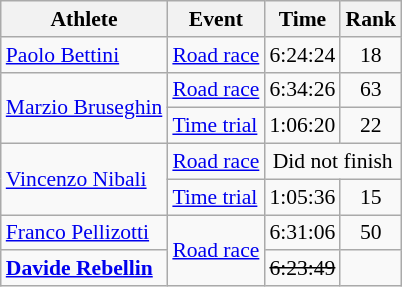<table class=wikitable style="font-size:90%">
<tr>
<th>Athlete</th>
<th>Event</th>
<th>Time</th>
<th>Rank</th>
</tr>
<tr align=center>
<td align=left><a href='#'>Paolo Bettini</a></td>
<td align=left><a href='#'>Road race</a></td>
<td>6:24:24</td>
<td>18</td>
</tr>
<tr align=center>
<td align=left rowspan=2><a href='#'>Marzio Bruseghin</a></td>
<td align=left><a href='#'>Road race</a></td>
<td>6:34:26</td>
<td>63</td>
</tr>
<tr align=center>
<td align=left><a href='#'>Time trial</a></td>
<td>1:06:20</td>
<td>22</td>
</tr>
<tr align=center>
<td align=left rowspan=2><a href='#'>Vincenzo Nibali</a></td>
<td align=left><a href='#'>Road race</a></td>
<td colspan=2>Did not finish</td>
</tr>
<tr align=center>
<td align=left><a href='#'>Time trial</a></td>
<td>1:05:36</td>
<td>15</td>
</tr>
<tr align=center>
<td align=left><a href='#'>Franco Pellizotti</a></td>
<td align=left rowspan=2><a href='#'>Road race</a></td>
<td>6:31:06</td>
<td>50</td>
</tr>
<tr align=center>
<td align=left><strong><a href='#'>Davide Rebellin</a></strong></td>
<td><s>6:23:49</s></td>
<td></td>
</tr>
</table>
